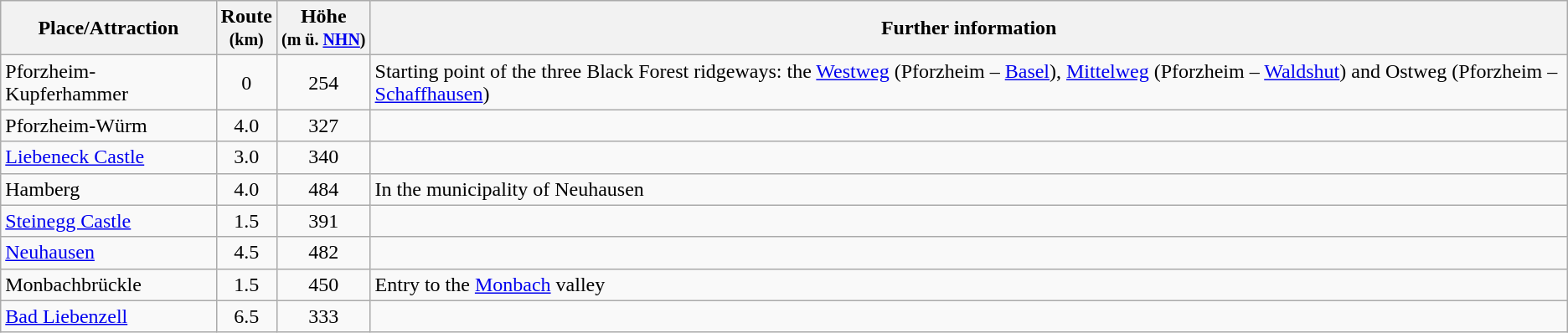<table class="wikitable toptextcells">
<tr class="hintergrundfarbe5">
<th>Place/Attraction</th>
<th>Route<br><small>(km)</small></th>
<th>Höhe<br><small>(m ü. <a href='#'>NHN</a>)</small></th>
<th class="unsortable">Further information</th>
</tr>
<tr>
<td>Pforzheim-Kupferhammer</td>
<td style="text-align:center">0</td>
<td style="text-align:center">254</td>
<td>Starting point of the three Black Forest ridgeways: the <a href='#'>Westweg</a> (Pforzheim – <a href='#'>Basel</a>), <a href='#'>Mittelweg</a> (Pforzheim – <a href='#'>Waldshut</a>) and Ostweg (Pforzheim – <a href='#'>Schaffhausen</a>)</td>
</tr>
<tr>
<td>Pforzheim-Würm</td>
<td style="text-align:center">4.0</td>
<td style="text-align:center">327</td>
<td></td>
</tr>
<tr>
<td><a href='#'>Liebeneck Castle</a></td>
<td style="text-align:center">3.0</td>
<td style="text-align:center">340</td>
<td></td>
</tr>
<tr>
<td>Hamberg</td>
<td style="text-align:center">4.0</td>
<td style="text-align:center">484</td>
<td>In the municipality of Neuhausen</td>
</tr>
<tr>
<td><a href='#'>Steinegg Castle</a></td>
<td style="text-align:center">1.5</td>
<td style="text-align:center">391</td>
<td></td>
</tr>
<tr>
<td><a href='#'>Neuhausen</a></td>
<td style="text-align:center">4.5</td>
<td style="text-align:center">482</td>
<td></td>
</tr>
<tr>
<td>Monbachbrückle</td>
<td style="text-align:center">1.5</td>
<td style="text-align:center">450</td>
<td>Entry to the <a href='#'>Monbach</a> valley</td>
</tr>
<tr>
<td><a href='#'>Bad Liebenzell</a></td>
<td style="text-align:center">6.5</td>
<td style="text-align:center">333</td>
<td></td>
</tr>
</table>
